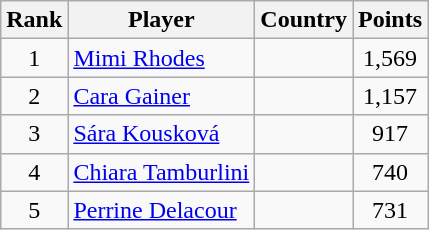<table class="wikitable">
<tr>
<th>Rank</th>
<th>Player</th>
<th>Country</th>
<th>Points</th>
</tr>
<tr>
<td align=center>1</td>
<td><a href='#'>Mimi Rhodes</a></td>
<td></td>
<td align=center>1,569</td>
</tr>
<tr>
<td align=center>2</td>
<td><a href='#'>Cara Gainer</a></td>
<td></td>
<td align=center>1,157</td>
</tr>
<tr>
<td align=center>3</td>
<td><a href='#'>Sára Kousková</a></td>
<td></td>
<td align=center>917</td>
</tr>
<tr>
<td align=center>4</td>
<td><a href='#'>Chiara Tamburlini</a></td>
<td></td>
<td align=center>740</td>
</tr>
<tr>
<td align=center>5</td>
<td><a href='#'>Perrine Delacour</a></td>
<td></td>
<td align=center>731</td>
</tr>
</table>
